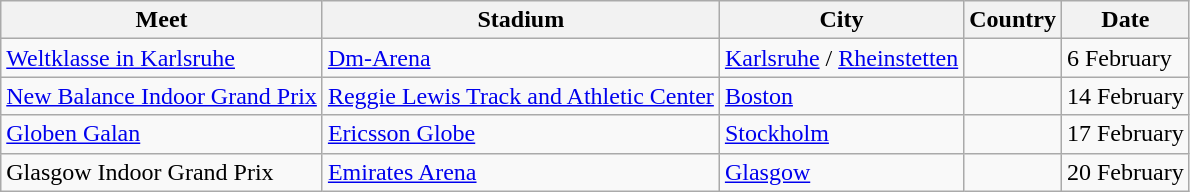<table class="wikitable">
<tr>
<th>Meet</th>
<th>Stadium</th>
<th>City</th>
<th>Country</th>
<th>Date</th>
</tr>
<tr>
<td><a href='#'>Weltklasse in Karlsruhe</a></td>
<td><a href='#'>Dm-Arena</a></td>
<td><a href='#'>Karlsruhe</a> / <a href='#'>Rheinstetten</a></td>
<td></td>
<td>6 February</td>
</tr>
<tr>
<td><a href='#'>New Balance Indoor Grand Prix</a></td>
<td><a href='#'>Reggie Lewis Track and Athletic Center</a></td>
<td><a href='#'>Boston</a></td>
<td></td>
<td>14 February</td>
</tr>
<tr>
<td><a href='#'>Globen Galan</a></td>
<td><a href='#'>Ericsson Globe</a></td>
<td><a href='#'>Stockholm</a></td>
<td></td>
<td>17 February</td>
</tr>
<tr>
<td>Glasgow Indoor Grand Prix</td>
<td><a href='#'>Emirates Arena</a></td>
<td><a href='#'>Glasgow</a></td>
<td></td>
<td>20 February</td>
</tr>
</table>
